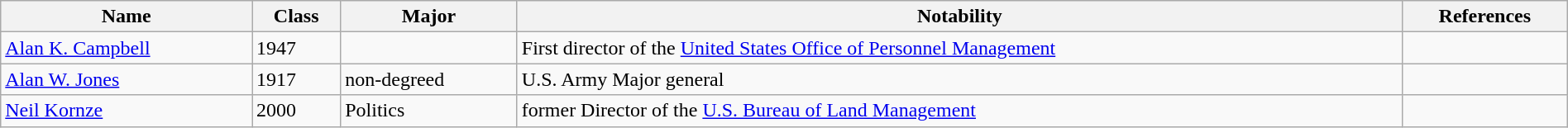<table class="wikitable sortable" style="width:100%;">
<tr>
<th>Name</th>
<th>Class</th>
<th>Major</th>
<th>Notability</th>
<th>References</th>
</tr>
<tr>
<td><a href='#'>Alan K. Campbell</a></td>
<td>1947</td>
<td></td>
<td>First director of the <a href='#'>United States Office of Personnel Management</a></td>
<td></td>
</tr>
<tr>
<td><a href='#'>Alan W. Jones</a></td>
<td>1917</td>
<td>non-degreed</td>
<td>U.S. Army Major general</td>
<td></td>
</tr>
<tr>
<td><a href='#'>Neil Kornze</a></td>
<td>2000</td>
<td>Politics</td>
<td>former Director of the <a href='#'>U.S. Bureau of Land Management</a></td>
<td></td>
</tr>
</table>
